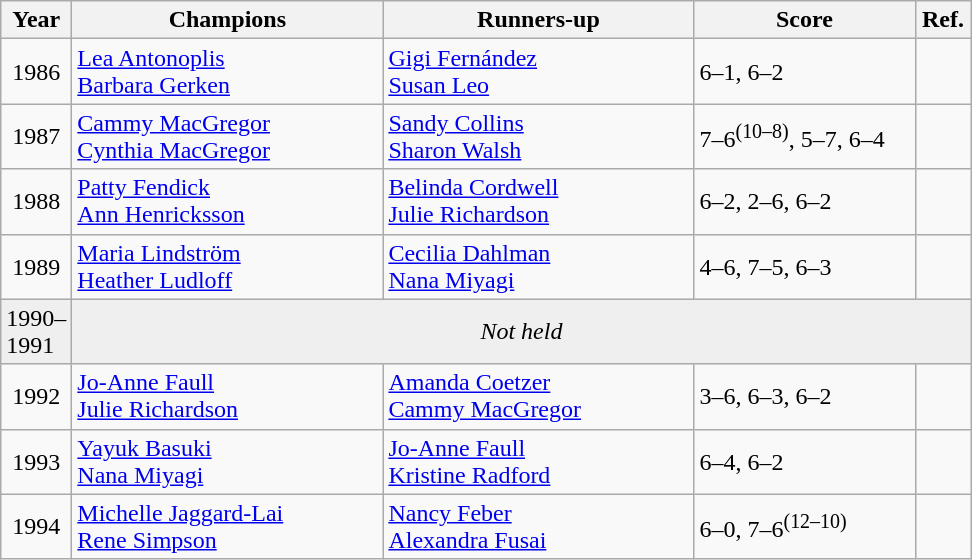<table class="wikitable">
<tr>
<th style="width:40px">Year</th>
<th style="width:200px">Champions</th>
<th style="width:200px">Runners-up</th>
<th style="width:140px" class="unsortable">Score</th>
<th style="width:30px">Ref.</th>
</tr>
<tr>
<td align="center">1986</td>
<td> <a href='#'>Lea Antonoplis</a> <br>  <a href='#'>Barbara Gerken</a></td>
<td> <a href='#'>Gigi Fernández</a> <br>  <a href='#'>Susan Leo</a></td>
<td>6–1, 6–2</td>
<td></td>
</tr>
<tr>
<td align="center">1987</td>
<td> <a href='#'>Cammy MacGregor</a> <br>  <a href='#'>Cynthia MacGregor</a></td>
<td> <a href='#'>Sandy Collins</a> <br>  <a href='#'>Sharon Walsh</a></td>
<td>7–6<sup>(10–8)</sup>, 5–7, 6–4</td>
<td></td>
</tr>
<tr>
<td align="center">1988</td>
<td> <a href='#'>Patty Fendick</a> <br>  <a href='#'>Ann Henricksson</a></td>
<td> <a href='#'>Belinda Cordwell</a> <br>  <a href='#'>Julie Richardson</a></td>
<td>6–2, 2–6, 6–2</td>
<td></td>
</tr>
<tr>
<td align="center">1989</td>
<td> <a href='#'>Maria Lindström</a> <br>  <a href='#'>Heather Ludloff</a></td>
<td> <a href='#'>Cecilia Dahlman</a> <br>  <a href='#'>Nana Miyagi</a></td>
<td>4–6, 7–5, 6–3</td>
<td></td>
</tr>
<tr>
<td style="background:#efefef">1990–1991</td>
<td colspan="4" align="center" style="background:#efefef"><em>Not held</em></td>
</tr>
<tr>
<td align="center">1992</td>
<td> <a href='#'>Jo-Anne Faull</a> <br>  <a href='#'>Julie Richardson</a></td>
<td> <a href='#'>Amanda Coetzer</a> <br>  <a href='#'>Cammy MacGregor</a></td>
<td>3–6, 6–3, 6–2</td>
<td></td>
</tr>
<tr>
<td align="center">1993</td>
<td> <a href='#'>Yayuk Basuki</a> <br>  <a href='#'>Nana Miyagi</a></td>
<td> <a href='#'>Jo-Anne Faull</a> <br>  <a href='#'>Kristine Radford</a></td>
<td>6–4, 6–2</td>
<td></td>
</tr>
<tr>
<td align="center">1994</td>
<td> <a href='#'>Michelle Jaggard-Lai</a> <br>  <a href='#'>Rene Simpson</a></td>
<td> <a href='#'>Nancy Feber</a> <br>  <a href='#'>Alexandra Fusai</a></td>
<td>6–0, 7–6<sup>(12–10)</sup></td>
<td></td>
</tr>
</table>
